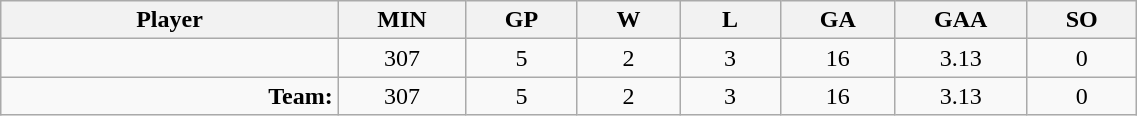<table class="wikitable sortable" width="60%">
<tr>
<th bgcolor="#DDDDFF" width="10%">Player</th>
<th width="3%" bgcolor="#DDDDFF" title="Minutes played">MIN</th>
<th width="3%" bgcolor="#DDDDFF" title="Games played in">GP</th>
<th width="3%" bgcolor="#DDDDFF" title="Wins">W</th>
<th width="3%" bgcolor="#DDDDFF"title="Losses">L</th>
<th width="3%" bgcolor="#DDDDFF" title="Goals against">GA</th>
<th width="3%" bgcolor="#DDDDFF" title="Goals against average">GAA</th>
<th width="3%" bgcolor="#DDDDFF" title="Shut-outs">SO</th>
</tr>
<tr align="center">
<td align="right"></td>
<td>307</td>
<td>5</td>
<td>2</td>
<td>3</td>
<td>16</td>
<td>3.13</td>
<td>0</td>
</tr>
<tr align="center">
<td align="right"><strong>Team:</strong></td>
<td>307</td>
<td>5</td>
<td>2</td>
<td>3</td>
<td>16</td>
<td>3.13</td>
<td>0</td>
</tr>
</table>
